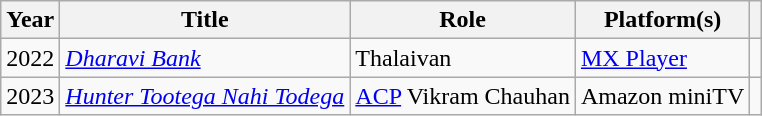<table class="wikitable plainrowheaders sortable">
<tr>
<th scope="col">Year</th>
<th scope="col">Title</th>
<th scope="col">Role</th>
<th scope="col">Platform(s)</th>
<th scope="col" class="unsortable"></th>
</tr>
<tr>
<td>2022</td>
<td scope="row"><a href='#'><em>Dharavi Bank</em></a></td>
<td>Thalaivan</td>
<td><a href='#'>MX Player</a></td>
<td></td>
</tr>
<tr>
<td>2023</td>
<td scope="row"><em><a href='#'>Hunter Tootega Nahi Todega</a></em></td>
<td><a href='#'>ACP</a> Vikram Chauhan</td>
<td>Amazon miniTV</td>
<td></td>
</tr>
</table>
